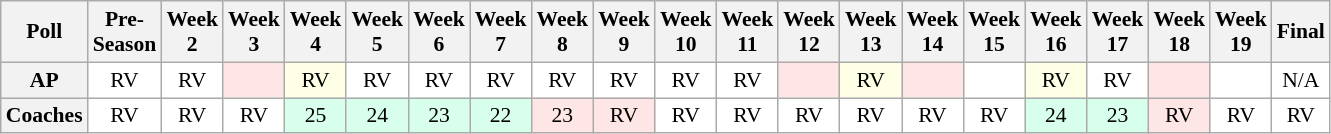<table class="wikitable" style="white-space:nowrap;font-size:90%">
<tr>
<th>Poll</th>
<th>Pre-<br>Season</th>
<th>Week<br>2</th>
<th>Week<br>3</th>
<th>Week<br>4</th>
<th>Week<br>5</th>
<th>Week<br>6</th>
<th>Week<br>7</th>
<th>Week<br>8</th>
<th>Week<br>9</th>
<th>Week<br>10</th>
<th>Week<br>11</th>
<th>Week<br>12</th>
<th>Week<br>13</th>
<th>Week<br>14</th>
<th>Week<br>15</th>
<th>Week<br>16</th>
<th>Week<br>17</th>
<th>Week<br>18</th>
<th>Week<br>19</th>
<th>Final</th>
</tr>
<tr style="text-align:center;">
<th>AP</th>
<td style="background:#FFF;">RV</td>
<td style="background:#FFF;">RV</td>
<td style="background:#FFE6E6;"></td>
<td style="background:#FFFFE6;">RV</td>
<td style="background:#FFF;">RV</td>
<td style="background:#FFF;">RV</td>
<td style="background:#FFF;">RV</td>
<td style="background:#FFF;">RV</td>
<td style="background:#FFF;">RV</td>
<td style="background:#FFF;">RV</td>
<td style="background:#FFF;">RV</td>
<td style="background:#FFE6E6;"></td>
<td style="background:#FFFFE6;">RV</td>
<td style="background:#FFE6E6;"></td>
<td style="background:#FFF;"></td>
<td style="background:#FFFFE6;">RV</td>
<td style="background:#FFF;">RV</td>
<td style="background:#FFE6E6;"></td>
<td style="background:#FFF;"></td>
<td style="background:#FFF;">N/A</td>
</tr>
<tr style="text-align:center;">
<th>Coaches</th>
<td style="background:#FFF;">RV</td>
<td style="background:#FFF;">RV</td>
<td style="background:#FFF;">RV</td>
<td style="background:#D8FFEB;">25</td>
<td style="background:#D8FFEB;">24</td>
<td style="background:#D8FFEB;">23</td>
<td style="background:#D8FFEB;">22</td>
<td style="background:#FFE6E6;">23</td>
<td style="background:#FFE6E6;">RV</td>
<td style="background:#FFF;">RV</td>
<td style="background:#FFF;">RV</td>
<td style="background:#FFF;">RV</td>
<td style="background:#FFF;">RV</td>
<td style="background:#FFF;">RV</td>
<td style="background:#FFF;">RV</td>
<td style="background:#D8FFEB;">24</td>
<td style="background:#D8FFEB;">23</td>
<td style="background:#FFE6E6;">RV</td>
<td style="background:#FFF;">RV</td>
<td style="background:#FFF;">RV</td>
</tr>
</table>
